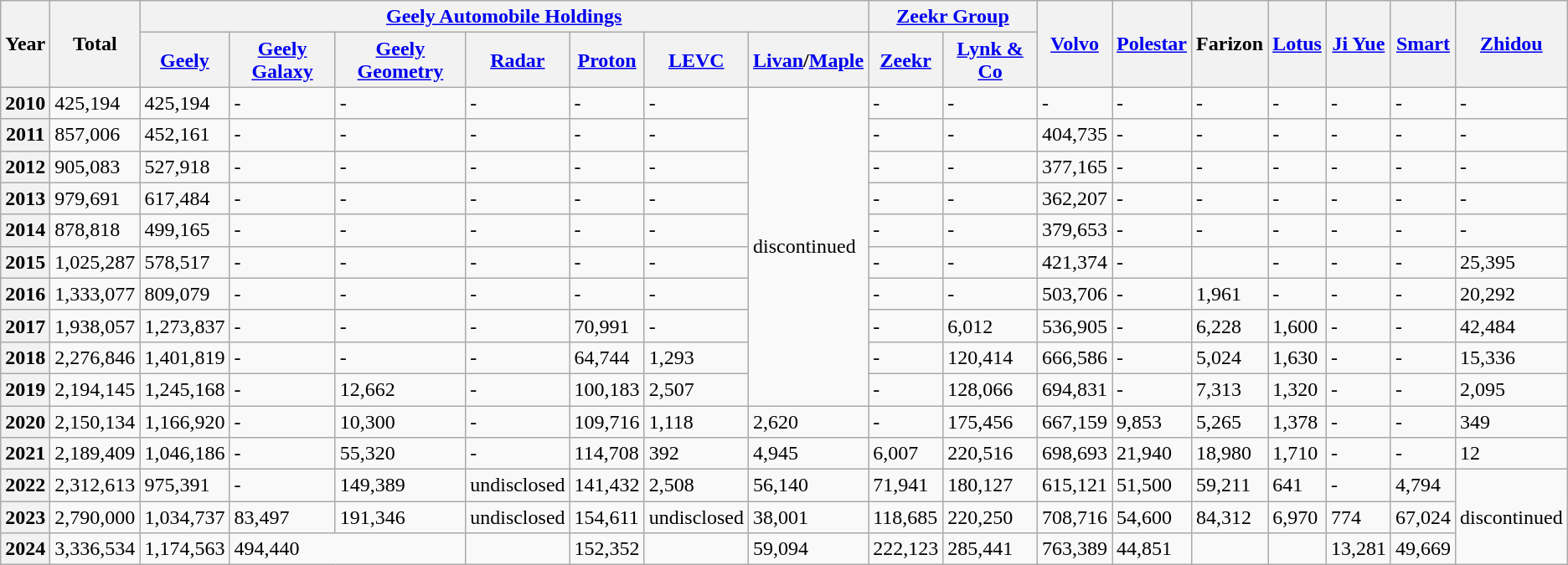<table class="wikitable">
<tr>
<th rowspan="2">Year</th>
<th rowspan="2">Total</th>
<th colspan="7"><a href='#'>Geely Automobile Holdings</a></th>
<th colspan="2"><a href='#'>Zeekr Group</a></th>
<th rowspan="2"><a href='#'>Volvo</a></th>
<th rowspan="2"><a href='#'>Polestar</a></th>
<th rowspan="2">Farizon</th>
<th rowspan="2"><a href='#'>Lotus</a></th>
<th rowspan="2"><a href='#'>Ji Yue</a></th>
<th rowspan="2"><a href='#'>Smart</a></th>
<th rowspan="2"><a href='#'>Zhidou</a></th>
</tr>
<tr>
<th><a href='#'>Geely</a></th>
<th><a href='#'>Geely Galaxy</a></th>
<th><a href='#'>Geely Geometry</a></th>
<th><a href='#'>Radar</a></th>
<th><a href='#'>Proton</a></th>
<th><a href='#'>LEVC</a></th>
<th><a href='#'>Livan</a>/<a href='#'>Maple</a></th>
<th><a href='#'>Zeekr</a></th>
<th><a href='#'>Lynk & Co</a></th>
</tr>
<tr>
<th>2010</th>
<td>425,194</td>
<td>425,194</td>
<td>-</td>
<td>-</td>
<td>-</td>
<td>-</td>
<td>-</td>
<td rowspan="10">discontinued</td>
<td>-</td>
<td>-</td>
<td>-</td>
<td>-</td>
<td>-</td>
<td>-</td>
<td>-</td>
<td>-</td>
<td>-</td>
</tr>
<tr>
<th>2011</th>
<td>857,006</td>
<td>452,161</td>
<td>-</td>
<td>-</td>
<td>-</td>
<td>-</td>
<td>-</td>
<td>-</td>
<td>-</td>
<td>404,735</td>
<td>-</td>
<td>-</td>
<td>-</td>
<td>-</td>
<td>-</td>
<td>-</td>
</tr>
<tr>
<th>2012</th>
<td>905,083</td>
<td>527,918</td>
<td>-</td>
<td>-</td>
<td>-</td>
<td>-</td>
<td>-</td>
<td>-</td>
<td>-</td>
<td>377,165</td>
<td>-</td>
<td>-</td>
<td>-</td>
<td>-</td>
<td>-</td>
<td>-</td>
</tr>
<tr>
<th>2013</th>
<td>979,691</td>
<td>617,484</td>
<td>-</td>
<td>-</td>
<td>-</td>
<td>-</td>
<td>-</td>
<td>-</td>
<td>-</td>
<td>362,207</td>
<td>-</td>
<td>-</td>
<td>-</td>
<td>-</td>
<td>-</td>
<td>-</td>
</tr>
<tr>
<th>2014</th>
<td>878,818</td>
<td>499,165</td>
<td>-</td>
<td>-</td>
<td>-</td>
<td>-</td>
<td>-</td>
<td>-</td>
<td>-</td>
<td>379,653</td>
<td>-</td>
<td>-</td>
<td>-</td>
<td>-</td>
<td>-</td>
<td>-</td>
</tr>
<tr>
<th>2015</th>
<td>1,025,287</td>
<td>578,517</td>
<td>-</td>
<td>-</td>
<td>-</td>
<td>-</td>
<td>-</td>
<td>-</td>
<td>-</td>
<td>421,374</td>
<td>-</td>
<td></td>
<td>-</td>
<td>-</td>
<td>-</td>
<td>25,395</td>
</tr>
<tr>
<th>2016</th>
<td>1,333,077</td>
<td>809,079</td>
<td>-</td>
<td>-</td>
<td>-</td>
<td>-</td>
<td>-</td>
<td>-</td>
<td>-</td>
<td>503,706</td>
<td>-</td>
<td>1,961</td>
<td>-</td>
<td>-</td>
<td>-</td>
<td>20,292</td>
</tr>
<tr>
<th>2017</th>
<td>1,938,057</td>
<td>1,273,837</td>
<td>-</td>
<td>-</td>
<td>-</td>
<td>70,991</td>
<td>-</td>
<td>-</td>
<td>6,012</td>
<td>536,905</td>
<td>-</td>
<td>6,228</td>
<td>1,600</td>
<td>-</td>
<td>-</td>
<td>42,484</td>
</tr>
<tr>
<th>2018</th>
<td>2,276,846</td>
<td>1,401,819</td>
<td>-</td>
<td>-</td>
<td>-</td>
<td>64,744</td>
<td>1,293</td>
<td>-</td>
<td>120,414</td>
<td>666,586</td>
<td>-</td>
<td>5,024</td>
<td>1,630</td>
<td>-</td>
<td>-</td>
<td>15,336</td>
</tr>
<tr>
<th>2019</th>
<td>2,194,145</td>
<td>1,245,168</td>
<td>-</td>
<td>12,662</td>
<td>-</td>
<td>100,183</td>
<td>2,507</td>
<td>-</td>
<td>128,066</td>
<td>694,831</td>
<td>-</td>
<td>7,313</td>
<td>1,320</td>
<td>-</td>
<td>-</td>
<td>2,095</td>
</tr>
<tr>
<th>2020</th>
<td>2,150,134</td>
<td>1,166,920</td>
<td>-</td>
<td>10,300</td>
<td>-</td>
<td>109,716</td>
<td>1,118</td>
<td>2,620</td>
<td>-</td>
<td>175,456</td>
<td>667,159</td>
<td>9,853</td>
<td>5,265</td>
<td>1,378</td>
<td>-</td>
<td>-</td>
<td>349</td>
</tr>
<tr>
<th>2021</th>
<td>2,189,409</td>
<td>1,046,186</td>
<td>-</td>
<td>55,320</td>
<td>-</td>
<td>114,708</td>
<td>392</td>
<td>4,945</td>
<td>6,007</td>
<td>220,516</td>
<td>698,693</td>
<td>21,940</td>
<td>18,980</td>
<td>1,710</td>
<td>-</td>
<td>-</td>
<td>12</td>
</tr>
<tr>
<th>2022</th>
<td>2,312,613</td>
<td>975,391</td>
<td>-</td>
<td>149,389</td>
<td>undisclosed</td>
<td>141,432</td>
<td>2,508</td>
<td>56,140</td>
<td>71,941</td>
<td>180,127</td>
<td>615,121</td>
<td>51,500</td>
<td>59,211</td>
<td>641</td>
<td>-</td>
<td>4,794</td>
<td rowspan="3">discontinued</td>
</tr>
<tr>
<th>2023</th>
<td>2,790,000</td>
<td>1,034,737</td>
<td>83,497</td>
<td>191,346</td>
<td>undisclosed</td>
<td>154,611</td>
<td>undisclosed</td>
<td>38,001</td>
<td>118,685</td>
<td>220,250</td>
<td>708,716</td>
<td>54,600</td>
<td>84,312</td>
<td>6,970</td>
<td>774</td>
<td>67,024</td>
</tr>
<tr>
<th>2024</th>
<td>3,336,534</td>
<td>1,174,563</td>
<td colspan="2">494,440</td>
<td></td>
<td>152,352</td>
<td></td>
<td>59,094</td>
<td>222,123</td>
<td>285,441</td>
<td>763,389</td>
<td>44,851</td>
<td></td>
<td></td>
<td>13,281</td>
<td>49,669</td>
</tr>
</table>
